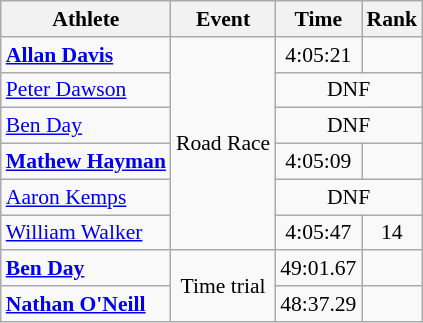<table class="wikitable" style="font-size:90%;text-align:center">
<tr>
<th>Athlete</th>
<th>Event</th>
<th>Time</th>
<th>Rank</th>
</tr>
<tr>
<td align=left><strong><a href='#'>Allan Davis</a></strong></td>
<td rowspan=6>Road Race</td>
<td>4:05:21</td>
<td></td>
</tr>
<tr>
<td align=left><a href='#'>Peter Dawson</a></td>
<td colspan=2>DNF</td>
</tr>
<tr>
<td align=left><a href='#'>Ben Day</a></td>
<td colspan=2>DNF</td>
</tr>
<tr>
<td align=left><strong><a href='#'>Mathew Hayman</a></strong></td>
<td>4:05:09</td>
<td></td>
</tr>
<tr>
<td align=left><a href='#'>Aaron Kemps</a></td>
<td colspan=2>DNF</td>
</tr>
<tr>
<td align=left><a href='#'>William Walker</a></td>
<td>4:05:47</td>
<td>14</td>
</tr>
<tr>
<td align=left><strong><a href='#'>Ben Day</a></strong></td>
<td rowspan=2>Time trial</td>
<td>49:01.67</td>
<td></td>
</tr>
<tr>
<td align=left><strong><a href='#'>Nathan O'Neill</a></strong></td>
<td>48:37.29</td>
<td></td>
</tr>
</table>
